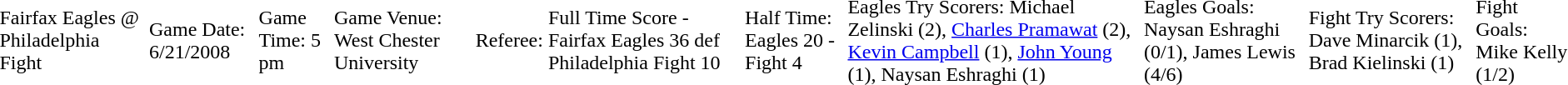<table style="margin: 1em auto 1em auto">
<tr>
<td>Fairfax Eagles @ Philadelphia Fight<br></td>
<td>Game Date:  6/21/2008<br></td>
<td>Game Time:  5 pm<br></td>
<td>Game Venue: West Chester University<br></td>
<td>Referee:<br></td>
<td>Full Time Score -  Fairfax Eagles 36 def Philadelphia Fight 10<br></td>
<td>Half Time: Eagles 20 - Fight 4<br></td>
<td>Eagles Try Scorers: Michael Zelinski (2), <a href='#'>Charles Pramawat</a> (2), <a href='#'>Kevin Campbell</a> (1), <a href='#'>John Young</a> (1), Naysan Eshraghi (1)<br></td>
<td>Eagles Goals: Naysan Eshraghi (0/1), James Lewis (4/6)<br></td>
<td>Fight Try Scorers:  Dave Minarcik (1), Brad Kielinski (1)<br></td>
<td>Fight Goals: Mike Kelly (1/2)<br></td>
</tr>
</table>
